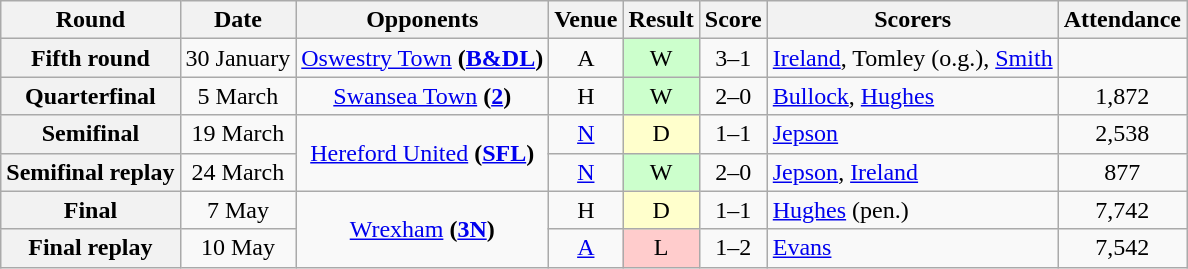<table class="wikitable" style="text-align:center">
<tr>
<th>Round</th>
<th>Date</th>
<th>Opponents</th>
<th>Venue</th>
<th>Result</th>
<th>Score</th>
<th>Scorers</th>
<th>Attendance</th>
</tr>
<tr>
<th>Fifth round</th>
<td>30 January</td>
<td><a href='#'>Oswestry Town</a> <strong>(<a href='#'>B&DL</a>)</strong></td>
<td>A</td>
<td style="background-color:#CCFFCC">W</td>
<td>3–1</td>
<td align="left"><a href='#'>Ireland</a>, Tomley (o.g.), <a href='#'>Smith</a></td>
<td></td>
</tr>
<tr>
<th>Quarterfinal</th>
<td>5 March</td>
<td><a href='#'>Swansea Town</a> <strong>(<a href='#'>2</a>)</strong></td>
<td>H</td>
<td style="background-color:#CCFFCC">W</td>
<td>2–0</td>
<td align="left"><a href='#'>Bullock</a>, <a href='#'>Hughes</a></td>
<td>1,872</td>
</tr>
<tr>
<th>Semifinal</th>
<td>19 March</td>
<td rowspan=2><a href='#'>Hereford United</a> <strong>(<a href='#'>SFL</a>)</strong></td>
<td><a href='#'>N</a></td>
<td style="background-color:#FFFFCC">D</td>
<td>1–1</td>
<td align="left"><a href='#'>Jepson</a></td>
<td>2,538</td>
</tr>
<tr>
<th>Semifinal replay</th>
<td>24 March</td>
<td><a href='#'>N</a></td>
<td style="background-color:#CCFFCC">W</td>
<td>2–0</td>
<td align="left"><a href='#'>Jepson</a>, <a href='#'>Ireland</a></td>
<td>877</td>
</tr>
<tr>
<th>Final</th>
<td>7 May</td>
<td rowspan=2><a href='#'>Wrexham</a> <strong>(<a href='#'>3N</a>)</strong></td>
<td>H</td>
<td style="background-color:#FFFFCC">D</td>
<td>1–1</td>
<td align="left"><a href='#'>Hughes</a> (pen.)</td>
<td>7,742</td>
</tr>
<tr>
<th>Final replay</th>
<td>10 May</td>
<td><a href='#'>A</a></td>
<td style="background-color:#FFCCCC">L</td>
<td>1–2</td>
<td align="left"><a href='#'>Evans</a></td>
<td>7,542</td>
</tr>
</table>
